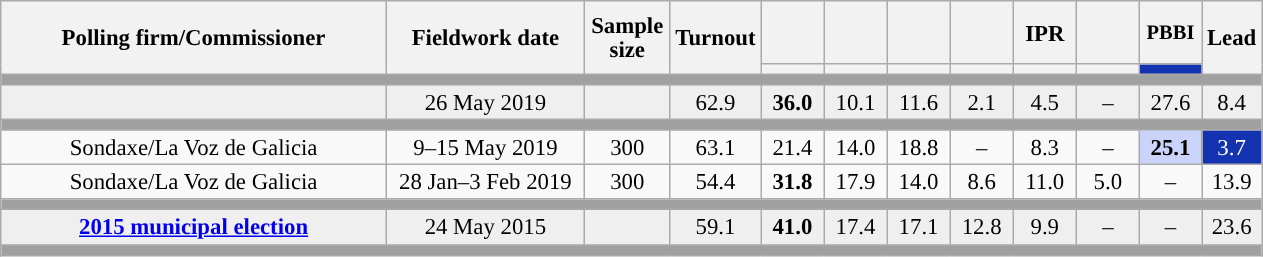<table class="wikitable collapsible collapsed" style="text-align:center; font-size:95%; line-height:16px;">
<tr style="height:42px;">
<th style="width:250px;" rowspan="2">Polling firm/Commissioner</th>
<th style="width:125px;" rowspan="2">Fieldwork date</th>
<th style="width:50px;" rowspan="2">Sample size</th>
<th style="width:45px;" rowspan="2">Turnout</th>
<th style="width:35px;"></th>
<th style="width:35px;"></th>
<th style="width:35px;"></th>
<th style="width:35px;"></th>
<th style="width:35px;">IPR</th>
<th style="width:35px;"></th>
<th style="width:35px; font-size:90%;">PBBI</th>
<th style="width:30px;" rowspan="2">Lead</th>
</tr>
<tr>
<th style="color:inherit;background:"></th>
<th style="color:inherit;background:"></th>
<th style="color:inherit;background:"></th>
<th style="color:inherit;background:"></th>
<th style="color:inherit;background:"></th>
<th style="color:inherit;background:"></th>
<th style="color:inherit;background:#1433B0;"></th>
</tr>
<tr>
<td colspan="12" style="background:#A0A0A0"></td>
</tr>
<tr style="background:#EFEFEF;">
<td><strong></strong></td>
<td>26 May 2019</td>
<td></td>
<td>62.9</td>
<td><strong>36.0</strong><br></td>
<td>10.1<br></td>
<td>11.6<br></td>
<td>2.1<br></td>
<td>4.5<br></td>
<td>–</td>
<td>27.6<br></td>
<td style="background:">8.4</td>
</tr>
<tr>
<td colspan="12" style="background:#A0A0A0"></td>
</tr>
<tr>
<td>Sondaxe/La Voz de Galicia</td>
<td>9–15 May 2019</td>
<td>300</td>
<td>63.1</td>
<td>21.4<br></td>
<td>14.0<br></td>
<td>18.8<br></td>
<td>–</td>
<td>8.3<br></td>
<td>–</td>
<td style="background:#CAD3F9;"><strong>25.1</strong><br></td>
<td style="background:#1433B0; color:white;">3.7</td>
</tr>
<tr>
<td>Sondaxe/La Voz de Galicia</td>
<td>28 Jan–3 Feb 2019</td>
<td>300</td>
<td>54.4</td>
<td><strong>31.8</strong><br></td>
<td>17.9<br></td>
<td>14.0<br></td>
<td>8.6<br></td>
<td>11.0<br></td>
<td>5.0<br></td>
<td>–</td>
<td style="background:">13.9</td>
</tr>
<tr>
<td colspan="12" style="background:#A0A0A0"></td>
</tr>
<tr style="background:#EFEFEF;">
<td><strong><a href='#'>2015 municipal election</a></strong></td>
<td>24 May 2015</td>
<td></td>
<td>59.1</td>
<td><strong>41.0</strong><br></td>
<td>17.4<br></td>
<td>17.1<br></td>
<td>12.8<br></td>
<td>9.9<br></td>
<td>–</td>
<td>–</td>
<td style="background:">23.6</td>
</tr>
<tr>
<td colspan="12" style="background:#A0A0A0"></td>
</tr>
</table>
